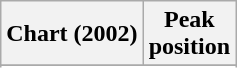<table class="wikitable sortable plainrowheaders">
<tr>
<th scope="col">Chart (2002)</th>
<th scope="col">Peak<br>position</th>
</tr>
<tr>
</tr>
<tr>
</tr>
<tr>
</tr>
<tr>
</tr>
<tr>
</tr>
</table>
